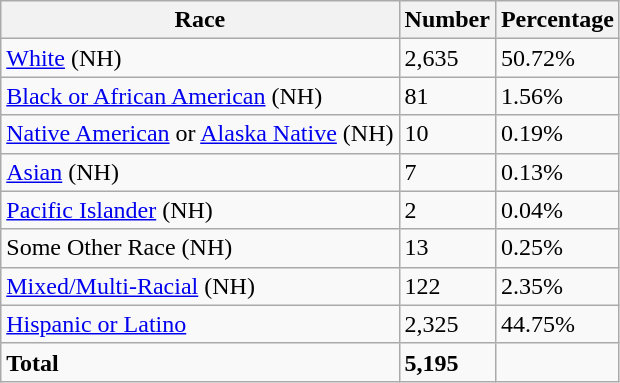<table class="wikitable">
<tr>
<th>Race</th>
<th>Number</th>
<th>Percentage</th>
</tr>
<tr>
<td><a href='#'>White</a> (NH)</td>
<td>2,635</td>
<td>50.72%</td>
</tr>
<tr>
<td><a href='#'>Black or African American</a> (NH)</td>
<td>81</td>
<td>1.56%</td>
</tr>
<tr>
<td><a href='#'>Native American</a> or <a href='#'>Alaska Native</a> (NH)</td>
<td>10</td>
<td>0.19%</td>
</tr>
<tr>
<td><a href='#'>Asian</a> (NH)</td>
<td>7</td>
<td>0.13%</td>
</tr>
<tr>
<td><a href='#'>Pacific Islander</a> (NH)</td>
<td>2</td>
<td>0.04%</td>
</tr>
<tr>
<td>Some Other Race (NH)</td>
<td>13</td>
<td>0.25%</td>
</tr>
<tr>
<td><a href='#'>Mixed/Multi-Racial</a> (NH)</td>
<td>122</td>
<td>2.35%</td>
</tr>
<tr>
<td><a href='#'>Hispanic or Latino</a></td>
<td>2,325</td>
<td>44.75%</td>
</tr>
<tr>
<td><strong>Total</strong></td>
<td><strong>5,195</strong></td>
<td></td>
</tr>
</table>
